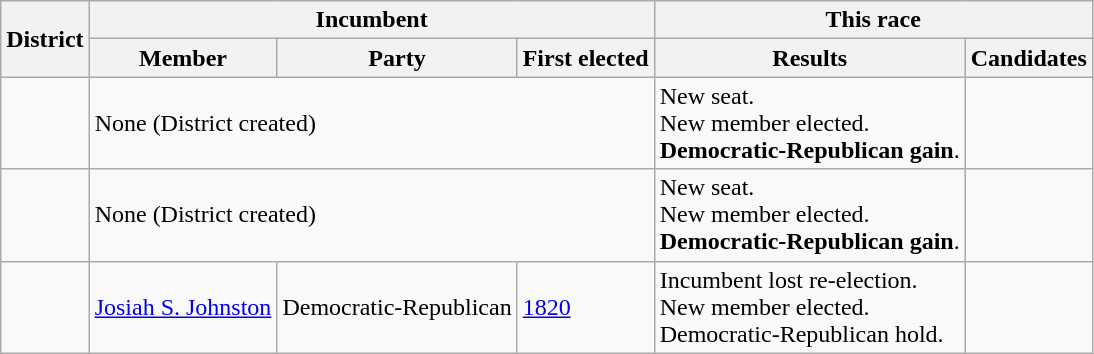<table class=wikitable>
<tr>
<th rowspan=2>District</th>
<th colspan=3>Incumbent</th>
<th colspan=2>This race</th>
</tr>
<tr>
<th>Member</th>
<th>Party</th>
<th>First elected</th>
<th>Results</th>
<th>Candidates</th>
</tr>
<tr>
<td></td>
<td colspan=3>None (District created)</td>
<td>New seat.<br>New member elected.<br><strong>Democratic-Republican gain</strong>.</td>
<td nowrap></td>
</tr>
<tr>
<td></td>
<td colspan=3>None (District created)</td>
<td>New seat.<br>New member elected.<br><strong>Democratic-Republican gain</strong>.</td>
<td nowrap></td>
</tr>
<tr>
<td></td>
<td><a href='#'>Josiah S. Johnston</a><br></td>
<td>Democratic-Republican</td>
<td><a href='#'>1820</a></td>
<td>Incumbent lost re-election.<br>New member elected.<br>Democratic-Republican hold.</td>
<td nowrap></td>
</tr>
</table>
